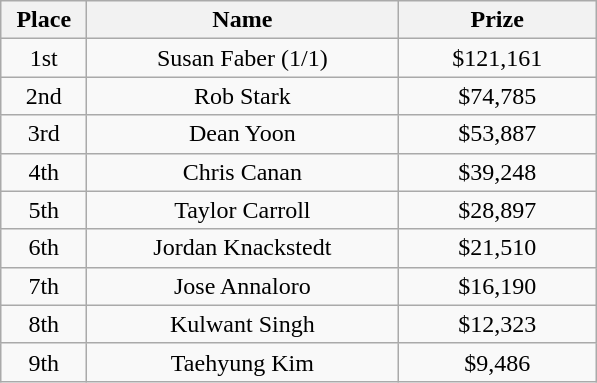<table class="wikitable">
<tr>
<th width="50">Place</th>
<th width="200">Name</th>
<th width="125">Prize</th>
</tr>
<tr>
<td align = "center">1st</td>
<td align = "center">Susan Faber (1/1)</td>
<td align = "center">$121,161</td>
</tr>
<tr>
<td align = "center">2nd</td>
<td align = "center">Rob Stark</td>
<td align = "center">$74,785</td>
</tr>
<tr>
<td align = "center">3rd</td>
<td align = "center">Dean Yoon</td>
<td align = "center">$53,887</td>
</tr>
<tr>
<td align = "center">4th</td>
<td align = "center">Chris Canan</td>
<td align = "center">$39,248</td>
</tr>
<tr>
<td align = "center">5th</td>
<td align = "center">Taylor Carroll</td>
<td align = "center">$28,897</td>
</tr>
<tr>
<td align = "center">6th</td>
<td align = "center">Jordan Knackstedt</td>
<td align = "center">$21,510</td>
</tr>
<tr>
<td align = "center">7th</td>
<td align = "center">Jose Annaloro</td>
<td align = "center">$16,190</td>
</tr>
<tr>
<td align = "center">8th</td>
<td align = "center">Kulwant Singh</td>
<td align = "center">$12,323</td>
</tr>
<tr>
<td align = "center">9th</td>
<td align = "center">Taehyung Kim</td>
<td align = "center">$9,486</td>
</tr>
</table>
